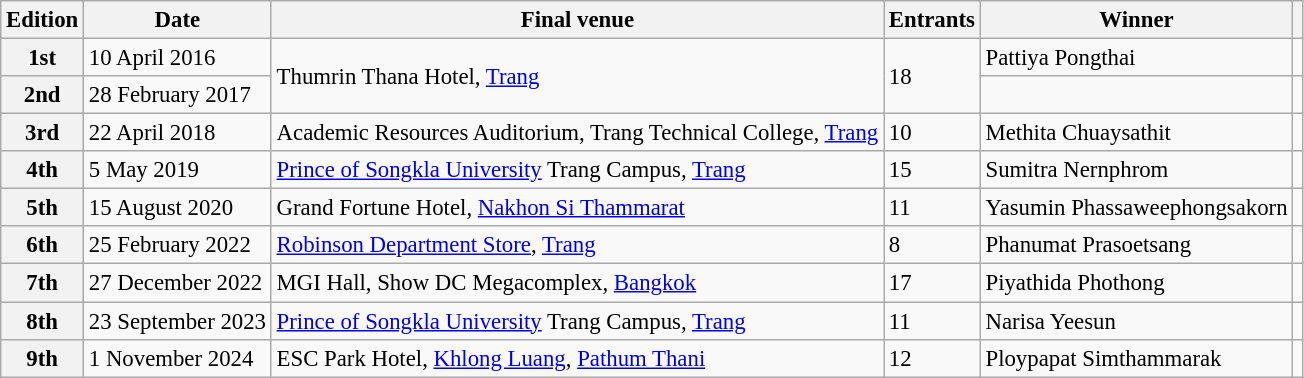<table class="wikitable defaultcenter col2left col3left col5left" style="font-size:95%;">
<tr>
<th>Edition</th>
<th>Date</th>
<th>Final venue</th>
<th>Entrants</th>
<th>Winner</th>
<th></th>
</tr>
<tr>
<th>1st</th>
<td>10 April 2016</td>
<td rowspan=2>Thumrin Thana Hotel, <a href='#'>Trang</a></td>
<td rowspan=2>18</td>
<td>Pattiya Pongthai</td>
<td></td>
</tr>
<tr>
<th>2nd</th>
<td>28 February 2017</td>
<td></td>
<td></td>
</tr>
<tr>
<th>3rd</th>
<td>22 April 2018</td>
<td>Academic Resources Auditorium, Trang Technical College, <a href='#'>Trang</a></td>
<td>10</td>
<td>Methita Chuaysathit</td>
<td></td>
</tr>
<tr>
<th>4th</th>
<td>5 May 2019</td>
<td><a href='#'>Prince of Songkla University</a> Trang Campus, <a href='#'>Trang</a></td>
<td>15</td>
<td>Sumitra Nernphrom</td>
<td></td>
</tr>
<tr>
<th>5th</th>
<td>15 August 2020</td>
<td>Grand Fortune Hotel, <a href='#'>Nakhon Si Thammarat</a></td>
<td>11</td>
<td>Yasumin Phassaweephongsakorn</td>
<td></td>
</tr>
<tr>
<th>6th</th>
<td>25 February 2022</td>
<td><a href='#'>Robinson Department Store</a>, <a href='#'>Trang</a></td>
<td>8</td>
<td>Phanumat Prasoetsang</td>
<td></td>
</tr>
<tr>
<th>7th</th>
<td>27 December 2022</td>
<td>MGI Hall, Show DC Megacomplex, <a href='#'>Bangkok</a></td>
<td>17</td>
<td>Piyathida Phothong</td>
<td></td>
</tr>
<tr>
<th>8th</th>
<td>23 September 2023</td>
<td><a href='#'>Prince of Songkla University</a> Trang Campus, <a href='#'>Trang</a></td>
<td>11</td>
<td>Narisa Yeesun</td>
<td></td>
</tr>
<tr>
<th>9th</th>
<td>1 November 2024</td>
<td>ESC Park Hotel, <a href='#'>Khlong Luang</a>, <a href='#'>Pathum Thani</a></td>
<td>12</td>
<td>Ploypapat Simthammarak</td>
<td></td>
</tr>
</table>
